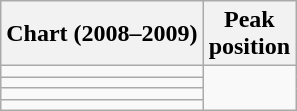<table class="wikitable sortable">
<tr>
<th align="left">Chart (2008–2009)</th>
<th align="center">Peak<br>position</th>
</tr>
<tr>
<td></td>
</tr>
<tr>
<td></td>
</tr>
<tr>
<td></td>
</tr>
<tr>
<td></td>
</tr>
</table>
